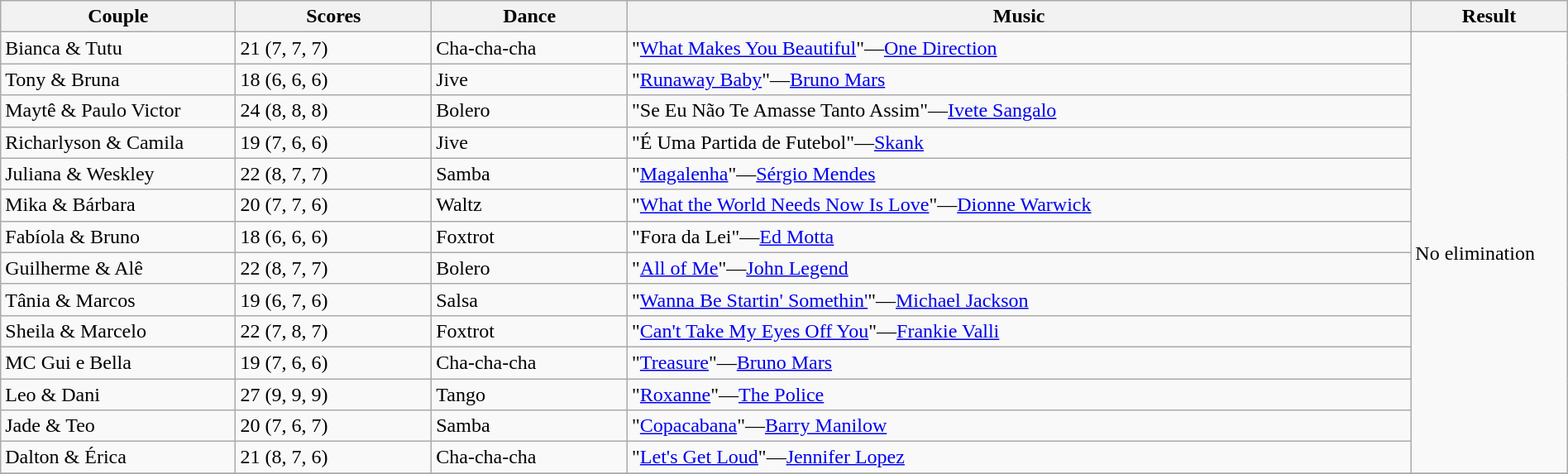<table class="wikitable sortable" style="width:100%;">
<tr>
<th style="width:15.0%;">Couple</th>
<th style="width:12.5%;">Scores</th>
<th style="width:12.5%;">Dance</th>
<th style="width:50.0%;">Music</th>
<th style="width:10.0%;">Result</th>
</tr>
<tr>
<td>Bianca & Tutu</td>
<td>21 (7, 7, 7)</td>
<td>Cha-cha-cha</td>
<td>"<a href='#'>What Makes You Beautiful</a>"—<a href='#'>One Direction</a></td>
<td rowspan=14>No elimination</td>
</tr>
<tr>
<td>Tony & Bruna</td>
<td>18 (6, 6, 6)</td>
<td>Jive</td>
<td>"<a href='#'>Runaway Baby</a>"—<a href='#'>Bruno Mars</a></td>
</tr>
<tr>
<td>Maytê & Paulo Victor</td>
<td>24 (8, 8, 8)</td>
<td>Bolero</td>
<td>"Se Eu Não Te Amasse Tanto Assim"—<a href='#'>Ivete Sangalo</a></td>
</tr>
<tr>
<td>Richarlyson & Camila</td>
<td>19 (7, 6, 6)</td>
<td>Jive</td>
<td>"É Uma Partida de Futebol"—<a href='#'>Skank</a></td>
</tr>
<tr>
<td>Juliana & Weskley</td>
<td>22 (8, 7, 7)</td>
<td>Samba</td>
<td>"<a href='#'>Magalenha</a>"—<a href='#'>Sérgio Mendes</a></td>
</tr>
<tr>
<td>Mika & Bárbara</td>
<td>20 (7, 7, 6)</td>
<td>Waltz</td>
<td>"<a href='#'>What the World Needs Now Is Love</a>"—<a href='#'>Dionne Warwick</a></td>
</tr>
<tr>
<td>Fabíola & Bruno</td>
<td>18 (6, 6, 6)</td>
<td>Foxtrot</td>
<td>"Fora da Lei"—<a href='#'>Ed Motta</a></td>
</tr>
<tr>
<td>Guilherme & Alê</td>
<td>22 (8, 7, 7)</td>
<td>Bolero</td>
<td>"<a href='#'>All of Me</a>"—<a href='#'>John Legend</a></td>
</tr>
<tr>
<td>Tânia & Marcos</td>
<td>19 (6, 7, 6)</td>
<td>Salsa</td>
<td>"<a href='#'>Wanna Be Startin' Somethin'</a>"—<a href='#'>Michael Jackson</a></td>
</tr>
<tr>
<td>Sheila & Marcelo</td>
<td>22 (7, 8, 7)</td>
<td>Foxtrot</td>
<td>"<a href='#'>Can't Take My Eyes Off You</a>"—<a href='#'>Frankie Valli</a></td>
</tr>
<tr>
<td>MC Gui e Bella</td>
<td>19 (7, 6, 6)</td>
<td>Cha-cha-cha</td>
<td>"<a href='#'>Treasure</a>"—<a href='#'>Bruno Mars</a></td>
</tr>
<tr>
<td>Leo & Dani</td>
<td>27 (9, 9, 9)</td>
<td>Tango</td>
<td>"<a href='#'>Roxanne</a>"—<a href='#'>The Police</a></td>
</tr>
<tr>
<td>Jade & Teo</td>
<td>20 (7, 6, 7)</td>
<td>Samba</td>
<td>"<a href='#'>Copacabana</a>"—<a href='#'>Barry Manilow</a></td>
</tr>
<tr>
<td>Dalton & Érica</td>
<td>21 (8, 7, 6)</td>
<td>Cha-cha-cha</td>
<td>"<a href='#'>Let's Get Loud</a>"—<a href='#'>Jennifer Lopez</a></td>
</tr>
<tr>
</tr>
</table>
